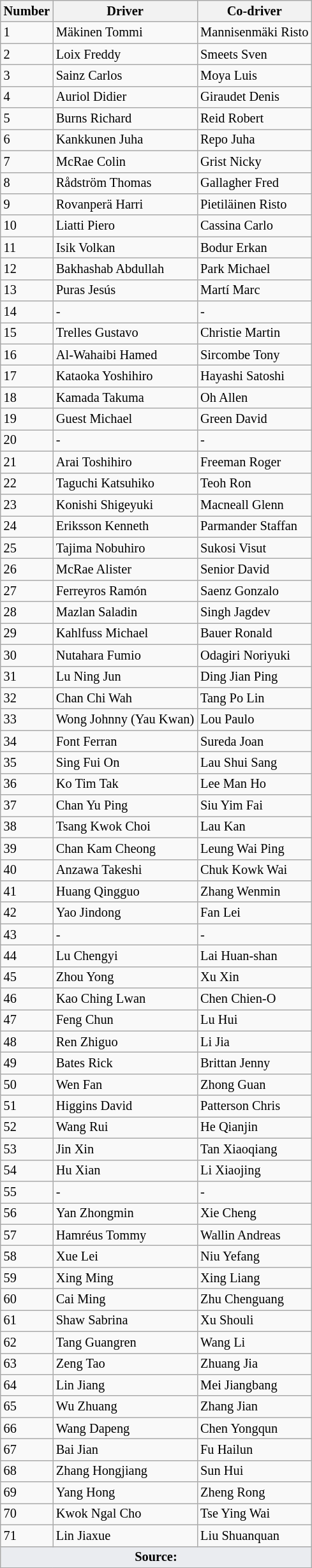<table class="wikitable" style="font-size: 85%;">
<tr>
<th>Number</th>
<th>Driver</th>
<th>Co-driver</th>
</tr>
<tr>
<td>1</td>
<td>Mäkinen Tommi</td>
<td>Mannisenmäki Risto</td>
</tr>
<tr>
<td>2</td>
<td>Loix Freddy</td>
<td>Smeets Sven</td>
</tr>
<tr>
<td>3</td>
<td>Sainz Carlos</td>
<td>Moya Luis</td>
</tr>
<tr>
<td>4</td>
<td>Auriol Didier</td>
<td>Giraudet Denis</td>
</tr>
<tr>
<td>5</td>
<td>Burns Richard</td>
<td>Reid Robert</td>
</tr>
<tr>
<td>6</td>
<td>Kankkunen Juha</td>
<td>Repo Juha</td>
</tr>
<tr>
<td>7</td>
<td>McRae Colin</td>
<td>Grist Nicky</td>
</tr>
<tr>
<td>8</td>
<td>Rådström Thomas</td>
<td>Gallagher Fred</td>
</tr>
<tr>
<td>9</td>
<td>Rovanperä Harri</td>
<td>Pietiläinen Risto</td>
</tr>
<tr>
<td>10</td>
<td>Liatti Piero</td>
<td>Cassina Carlo</td>
</tr>
<tr>
<td>11</td>
<td>Isik Volkan</td>
<td>Bodur Erkan</td>
</tr>
<tr>
<td>12</td>
<td>Bakhashab Abdullah</td>
<td>Park Michael</td>
</tr>
<tr>
<td>13</td>
<td>Puras Jesús</td>
<td>Martí Marc</td>
</tr>
<tr>
<td>14</td>
<td>-</td>
<td>-</td>
</tr>
<tr>
<td>15</td>
<td>Trelles Gustavo</td>
<td>Christie Martin</td>
</tr>
<tr>
<td>16</td>
<td>Al-Wahaibi Hamed</td>
<td>Sircombe Tony</td>
</tr>
<tr>
<td>17</td>
<td>Kataoka Yoshihiro</td>
<td>Hayashi Satoshi</td>
</tr>
<tr>
<td>18</td>
<td>Kamada Takuma</td>
<td>Oh Allen</td>
</tr>
<tr>
<td>19</td>
<td>Guest Michael</td>
<td>Green David</td>
</tr>
<tr>
<td>20</td>
<td>-</td>
<td>-</td>
</tr>
<tr>
<td>21</td>
<td>Arai Toshihiro</td>
<td>Freeman Roger</td>
</tr>
<tr>
<td>22</td>
<td>Taguchi Katsuhiko</td>
<td>Teoh Ron</td>
</tr>
<tr>
<td>23</td>
<td>Konishi Shigeyuki</td>
<td>Macneall Glenn</td>
</tr>
<tr>
<td>24</td>
<td>Eriksson Kenneth</td>
<td>Parmander Staffan</td>
</tr>
<tr>
<td>25</td>
<td>Tajima Nobuhiro</td>
<td>Sukosi Visut</td>
</tr>
<tr>
<td>26</td>
<td>McRae Alister</td>
<td>Senior David</td>
</tr>
<tr>
<td>27</td>
<td>Ferreyros Ramón</td>
<td>Saenz Gonzalo</td>
</tr>
<tr>
<td>28</td>
<td>Mazlan Saladin</td>
<td>Singh Jagdev</td>
</tr>
<tr>
<td>29</td>
<td>Kahlfuss Michael</td>
<td>Bauer Ronald</td>
</tr>
<tr>
<td>30</td>
<td>Nutahara Fumio</td>
<td>Odagiri Noriyuki</td>
</tr>
<tr>
<td>31</td>
<td>Lu Ning Jun</td>
<td>Ding Jian Ping</td>
</tr>
<tr>
<td>32</td>
<td>Chan Chi Wah</td>
<td>Tang Po Lin</td>
</tr>
<tr>
<td>33</td>
<td>Wong Johnny (Yau Kwan)</td>
<td>Lou Paulo</td>
</tr>
<tr>
<td>34</td>
<td>Font Ferran</td>
<td>Sureda Joan</td>
</tr>
<tr>
<td>35</td>
<td>Sing Fui On</td>
<td>Lau Shui Sang</td>
</tr>
<tr>
<td>36</td>
<td>Ko Tim Tak</td>
<td>Lee Man Ho</td>
</tr>
<tr>
<td>37</td>
<td>Chan Yu Ping</td>
<td>Siu Yim Fai</td>
</tr>
<tr>
<td>38</td>
<td>Tsang Kwok Choi</td>
<td>Lau Kan</td>
</tr>
<tr>
<td>39</td>
<td>Chan Kam Cheong</td>
<td>Leung Wai Ping</td>
</tr>
<tr>
<td>40</td>
<td>Anzawa Takeshi</td>
<td>Chuk Kowk Wai</td>
</tr>
<tr>
<td>41</td>
<td>Huang Qingguo</td>
<td>Zhang Wenmin</td>
</tr>
<tr>
<td>42</td>
<td>Yao Jindong</td>
<td>Fan Lei</td>
</tr>
<tr>
<td>43</td>
<td>-</td>
<td>-</td>
</tr>
<tr>
<td>44</td>
<td>Lu Chengyi</td>
<td>Lai Huan-shan</td>
</tr>
<tr>
<td>45</td>
<td>Zhou Yong</td>
<td>Xu Xin</td>
</tr>
<tr>
<td>46</td>
<td>Kao Ching Lwan</td>
<td>Chen Chien-O</td>
</tr>
<tr>
<td>47</td>
<td>Feng Chun</td>
<td>Lu Hui</td>
</tr>
<tr>
<td>48</td>
<td>Ren Zhiguo</td>
<td>Li Jia</td>
</tr>
<tr>
<td>49</td>
<td>Bates Rick</td>
<td>Brittan Jenny</td>
</tr>
<tr>
<td>50</td>
<td>Wen Fan</td>
<td>Zhong Guan</td>
</tr>
<tr>
<td>51</td>
<td>Higgins David</td>
<td>Patterson Chris</td>
</tr>
<tr>
<td>52</td>
<td>Wang Rui</td>
<td>He Qianjin</td>
</tr>
<tr>
<td>53</td>
<td>Jin Xin</td>
<td>Tan Xiaoqiang</td>
</tr>
<tr>
<td>54</td>
<td>Hu Xian</td>
<td>Li Xiaojing</td>
</tr>
<tr>
<td>55</td>
<td>-</td>
<td>-</td>
</tr>
<tr>
<td>56</td>
<td>Yan Zhongmin</td>
<td>Xie Cheng</td>
</tr>
<tr>
<td>57</td>
<td>Hamréus Tommy</td>
<td>Wallin Andreas</td>
</tr>
<tr>
<td>58</td>
<td>Xue Lei</td>
<td>Niu Yefang</td>
</tr>
<tr>
<td>59</td>
<td>Xing Ming</td>
<td>Xing Liang</td>
</tr>
<tr>
<td>60</td>
<td>Cai Ming</td>
<td>Zhu Chenguang</td>
</tr>
<tr>
<td>61</td>
<td>Shaw Sabrina</td>
<td>Xu Shouli</td>
</tr>
<tr>
<td>62</td>
<td>Tang Guangren</td>
<td>Wang Li</td>
</tr>
<tr>
<td>63</td>
<td>Zeng Tao</td>
<td>Zhuang Jia</td>
</tr>
<tr>
<td>64</td>
<td>Lin Jiang</td>
<td>Mei Jiangbang</td>
</tr>
<tr>
<td>65</td>
<td>Wu Zhuang</td>
<td>Zhang Jian</td>
</tr>
<tr>
<td>66</td>
<td>Wang Dapeng</td>
<td>Chen Yongqun</td>
</tr>
<tr>
<td>67</td>
<td>Bai Jian</td>
<td>Fu Hailun</td>
</tr>
<tr>
<td>68</td>
<td>Zhang Hongjiang</td>
<td>Sun Hui</td>
</tr>
<tr>
<td>69</td>
<td>Yang Hong</td>
<td>Zheng Rong</td>
</tr>
<tr>
<td>70</td>
<td>Kwok Ngal Cho</td>
<td>Tse Ying Wai</td>
</tr>
<tr>
<td>71</td>
<td>Lin Jiaxue</td>
<td>Liu Shuanquan</td>
</tr>
<tr>
<td style="background-color:#EAECF0; text-align:center" colspan="5"><strong>Source:</strong></td>
</tr>
<tr>
</tr>
</table>
